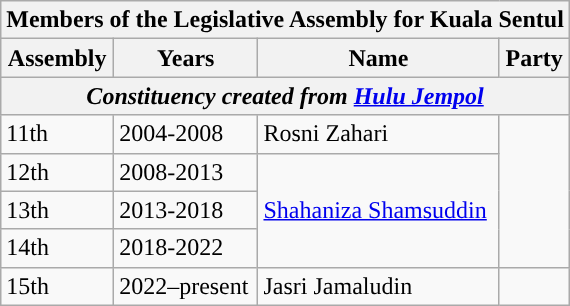<table class="wikitable">
<tr>
<th colspan="4">Members of the Legislative Assembly for Kuala Sentul</th>
</tr>
<tr>
<th>Assembly</th>
<th>Years</th>
<th>Name</th>
<th>Party</th>
</tr>
<tr>
<th colspan="4"><em>Constituency created from <a href='#'>Hulu Jempol</a></em></th>
</tr>
<tr>
<td>11th</td>
<td>2004-2008</td>
<td>Rosni Zahari</td>
<td rowspan="4"></td>
</tr>
<tr>
<td>12th</td>
<td>2008-2013</td>
<td rowspan="3"><a href='#'>Shahaniza Shamsuddin</a></td>
</tr>
<tr>
<td>13th</td>
<td>2013-2018</td>
</tr>
<tr>
<td>14th</td>
<td>2018-2022</td>
</tr>
<tr>
<td>15th</td>
<td>2022–present</td>
<td>Jasri Jamaludin</td>
<td></td>
</tr>
</table>
